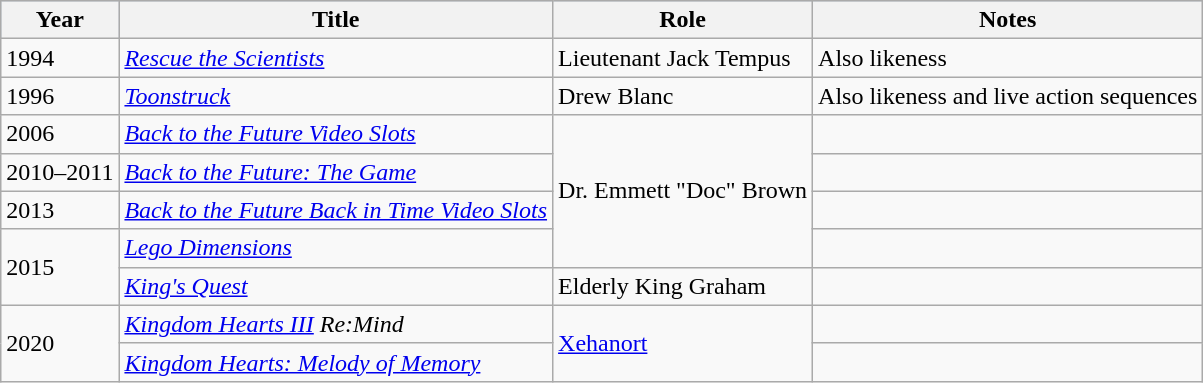<table class="wikitable sortable">
<tr style="background:#b0c4de; text-align:center;">
<th>Year</th>
<th>Title</th>
<th>Role</th>
<th class="unsortable">Notes</th>
</tr>
<tr>
<td>1994</td>
<td><em><a href='#'>Rescue the Scientists</a></em></td>
<td>Lieutenant Jack Tempus</td>
<td>Also likeness</td>
</tr>
<tr>
<td>1996</td>
<td><em><a href='#'>Toonstruck</a></em></td>
<td>Drew Blanc</td>
<td>Also likeness and live action sequences</td>
</tr>
<tr>
<td>2006</td>
<td><em><a href='#'>Back to the Future Video Slots</a></em></td>
<td rowspan="4">Dr. Emmett "Doc" Brown</td>
<td><em></em></td>
</tr>
<tr>
<td>2010–2011</td>
<td><em><a href='#'>Back to the Future: The Game</a></em></td>
<td><em></em></td>
</tr>
<tr>
<td>2013</td>
<td><em><a href='#'>Back to the Future Back in Time Video Slots</a></em></td>
<td></td>
</tr>
<tr>
<td rowspan="2">2015</td>
<td><em><a href='#'>Lego Dimensions</a></em></td>
<td></td>
</tr>
<tr>
<td><em><a href='#'>King's Quest</a></em></td>
<td>Elderly King Graham</td>
<td></td>
</tr>
<tr>
<td rowspan=2>2020</td>
<td><em><a href='#'>Kingdom Hearts III</a> Re:Mind</em></td>
<td rowspan="2"><a href='#'>Xehanort</a></td>
<td></td>
</tr>
<tr>
<td><em><a href='#'>Kingdom Hearts: Melody of Memory</a></em></td>
<td></td>
</tr>
</table>
